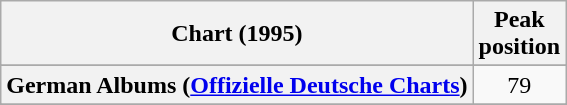<table class="wikitable sortable plainrowheaders">
<tr>
<th>Chart (1995)</th>
<th>Peak<br>position</th>
</tr>
<tr>
</tr>
<tr>
</tr>
<tr>
</tr>
<tr>
</tr>
<tr>
<th scope="row">German Albums (<a href='#'>Offizielle Deutsche Charts</a>)</th>
<td style="text-align:center;">79</td>
</tr>
<tr>
</tr>
<tr>
</tr>
</table>
